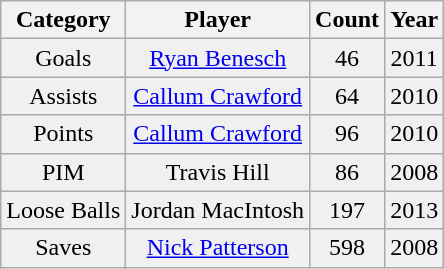<table class="wikitable">
<tr>
<th>Category</th>
<th>Player</th>
<th>Count</th>
<th>Year</th>
</tr>
<tr align="center" bgcolor="#f0f0f0">
<td>Goals</td>
<td><a href='#'>Ryan Benesch</a></td>
<td>46</td>
<td>2011</td>
</tr>
<tr align="center" bgcolor="#f0f0f0">
<td>Assists</td>
<td><a href='#'>Callum Crawford</a></td>
<td>64</td>
<td>2010</td>
</tr>
<tr align="center" bgcolor="#f0f0f0">
<td>Points</td>
<td><a href='#'>Callum Crawford</a></td>
<td>96</td>
<td>2010</td>
</tr>
<tr align="center" bgcolor="#f0f0f0">
<td>PIM</td>
<td>Travis Hill</td>
<td>86</td>
<td>2008</td>
</tr>
<tr align="center" bgcolor="#f0f0f0">
<td>Loose Balls</td>
<td>Jordan MacIntosh</td>
<td>197</td>
<td>2013</td>
</tr>
<tr align="center" bgcolor="#f0f0f0">
<td>Saves</td>
<td><a href='#'>Nick Patterson</a></td>
<td>598</td>
<td>2008</td>
</tr>
</table>
